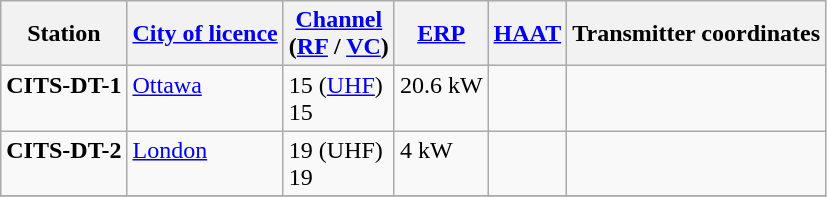<table class="wikitable">
<tr>
<th>Station</th>
<th><a href='#'>City of licence</a></th>
<th><a href='#'>Channel</a><br>(<a href='#'>RF</a> / <a href='#'>VC</a>)</th>
<th><a href='#'>ERP</a></th>
<th><a href='#'>HAAT</a></th>
<th>Transmitter coordinates</th>
</tr>
<tr style="vertical-align: top; text-align: left;">
<td><strong>CITS-DT-1</strong></td>
<td><a href='#'>Ottawa</a></td>
<td>15 (<a href='#'>UHF</a>)<br>15</td>
<td>20.6 kW</td>
<td></td>
<td></td>
</tr>
<tr style="vertical-align: top; text-align: left;">
<td><strong>CITS-DT-2</strong></td>
<td><a href='#'>London</a></td>
<td>19 (UHF)<br>19</td>
<td>4 kW</td>
<td></td>
<td></td>
</tr>
<tr style="vertical-align: top; text-align: left;">
</tr>
</table>
